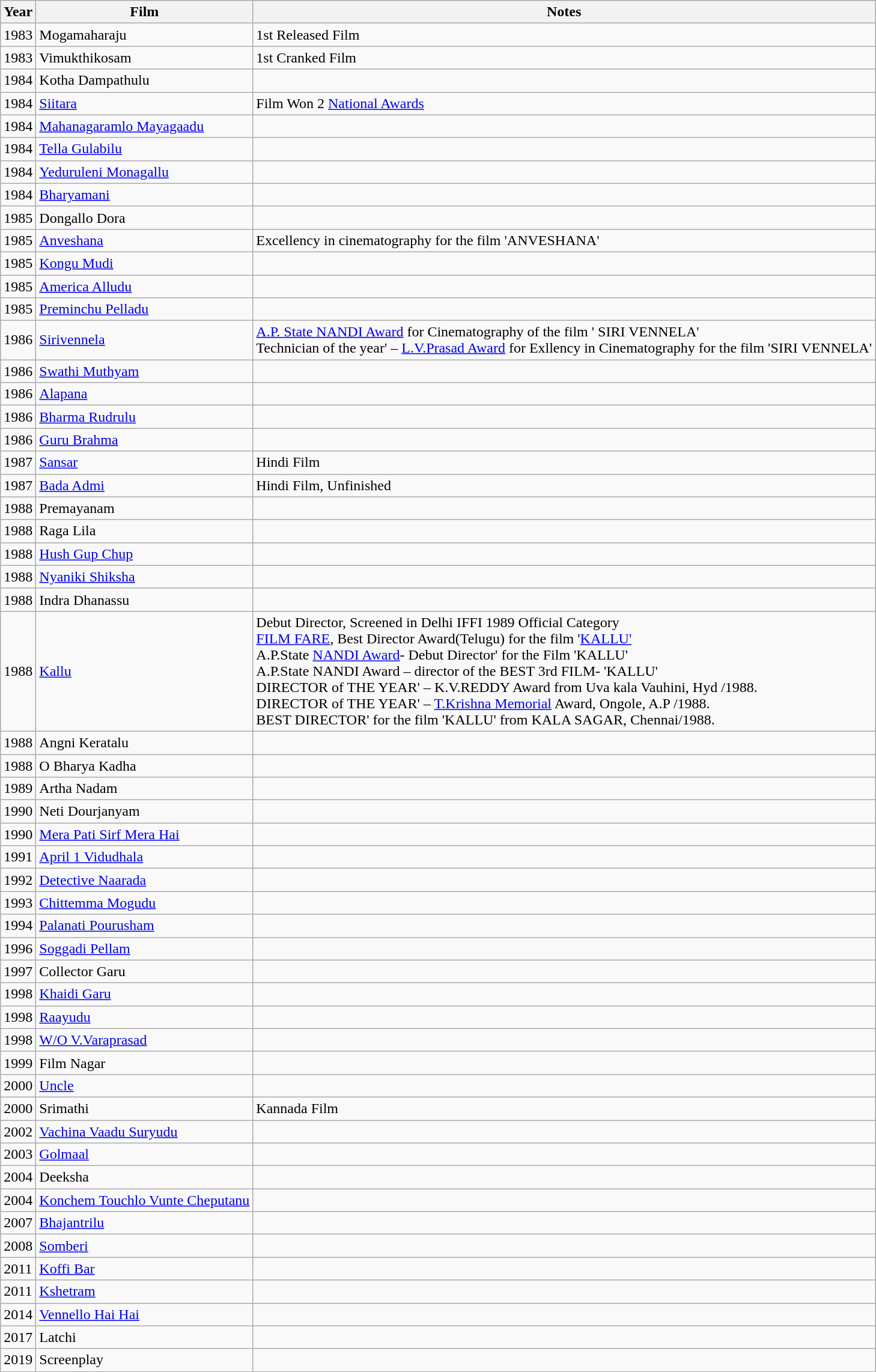<table class="wikitable sortable">
<tr>
<th>Year</th>
<th>Film</th>
<th>Notes</th>
</tr>
<tr>
<td>1983</td>
<td>Mogamaharaju</td>
<td>1st Released Film</td>
</tr>
<tr>
<td>1983</td>
<td>Vimukthikosam</td>
<td>1st Cranked Film</td>
</tr>
<tr>
<td>1984</td>
<td>Kotha Dampathulu</td>
<td></td>
</tr>
<tr>
<td>1984</td>
<td><a href='#'>Siitara</a></td>
<td>Film Won 2 <a href='#'>National Awards</a></td>
</tr>
<tr>
<td>1984</td>
<td><a href='#'>Mahanagaramlo Mayagaadu</a></td>
<td></td>
</tr>
<tr>
<td>1984</td>
<td><a href='#'>Tella Gulabilu</a></td>
<td></td>
</tr>
<tr>
<td>1984</td>
<td><a href='#'>Yeduruleni Monagallu</a></td>
<td></td>
</tr>
<tr>
<td>1984</td>
<td><a href='#'>Bharyamani</a></td>
<td></td>
</tr>
<tr>
<td>1985</td>
<td>Dongallo Dora</td>
<td></td>
</tr>
<tr>
<td>1985</td>
<td><a href='#'>Anveshana</a></td>
<td>Excellency in cinematography for the film 'ANVESHANA'</td>
</tr>
<tr>
<td>1985</td>
<td><a href='#'>Kongu Mudi</a></td>
<td></td>
</tr>
<tr>
<td>1985</td>
<td><a href='#'>America Alludu</a></td>
<td></td>
</tr>
<tr>
<td>1985</td>
<td><a href='#'>Preminchu Pelladu</a></td>
<td></td>
</tr>
<tr>
<td>1986</td>
<td><a href='#'>Sirivennela</a></td>
<td><a href='#'>A.P. State NANDI Award</a> for Cinematography of the film ' SIRI VENNELA'<br>Technician of the year' – <a href='#'>L.V.Prasad Award</a> for Exllency in Cinematography for the film 'SIRI VENNELA'</td>
</tr>
<tr>
<td>1986</td>
<td><a href='#'>Swathi Muthyam</a></td>
<td></td>
</tr>
<tr>
<td>1986</td>
<td><a href='#'>Alapana</a></td>
<td></td>
</tr>
<tr>
<td>1986</td>
<td><a href='#'>Bharma Rudrulu</a></td>
<td></td>
</tr>
<tr>
<td>1986</td>
<td><a href='#'>Guru Brahma</a></td>
<td></td>
</tr>
<tr>
<td>1987</td>
<td><a href='#'>Sansar</a></td>
<td>Hindi Film</td>
</tr>
<tr>
<td>1987</td>
<td><a href='#'>Bada Admi</a></td>
<td>Hindi Film, Unfinished</td>
</tr>
<tr>
<td>1988</td>
<td>Premayanam</td>
<td></td>
</tr>
<tr>
<td>1988</td>
<td>Raga Lila</td>
<td></td>
</tr>
<tr>
<td>1988</td>
<td><a href='#'>Hush Gup Chup</a></td>
<td></td>
</tr>
<tr>
<td>1988</td>
<td><a href='#'>Nyaniki Shiksha</a></td>
<td></td>
</tr>
<tr>
<td>1988</td>
<td>Indra Dhanassu</td>
<td></td>
</tr>
<tr>
<td>1988</td>
<td><a href='#'>Kallu</a></td>
<td>Debut Director, Screened in Delhi IFFI 1989 Official Category<br><a href='#'>FILM FARE</a>, Best Director Award(Telugu) for the film '<a href='#'>KALLU'</a><br>A.P.State <a href='#'>NANDI Award</a>- Debut Director' for the Film 'KALLU'<br>A.P.State NANDI Award – director of the BEST 3rd FILM- 'KALLU'<br>DIRECTOR of THE YEAR' – K.V.REDDY Award from Uva kala Vauhini, Hyd /1988.<br>DIRECTOR of THE YEAR' – <a href='#'>T.Krishna Memorial</a> Award, Ongole, A.P /1988.<br>BEST DIRECTOR' for the film 'KALLU' from KALA SAGAR, Chennai/1988.</td>
</tr>
<tr>
<td>1988</td>
<td>Angni Keratalu</td>
<td></td>
</tr>
<tr>
<td>1988</td>
<td>O Bharya Kadha</td>
<td></td>
</tr>
<tr>
<td>1989</td>
<td>Artha Nadam</td>
<td></td>
</tr>
<tr>
<td>1990</td>
<td>Neti Dourjanyam</td>
<td></td>
</tr>
<tr>
<td>1990</td>
<td><a href='#'>Mera Pati Sirf Mera Hai</a></td>
<td></td>
</tr>
<tr>
<td>1991</td>
<td><a href='#'>April 1 Vidudhala</a></td>
<td></td>
</tr>
<tr>
<td>1992</td>
<td><a href='#'>Detective Naarada</a></td>
<td></td>
</tr>
<tr>
<td>1993</td>
<td><a href='#'>Chittemma Mogudu</a></td>
<td></td>
</tr>
<tr>
<td>1994</td>
<td><a href='#'>Palanati Pourusham</a></td>
<td></td>
</tr>
<tr>
<td>1996</td>
<td><a href='#'>Soggadi Pellam</a></td>
<td></td>
</tr>
<tr>
<td>1997</td>
<td>Collector Garu</td>
<td></td>
</tr>
<tr>
<td>1998</td>
<td><a href='#'>Khaidi Garu</a></td>
<td></td>
</tr>
<tr>
<td>1998</td>
<td><a href='#'>Raayudu</a></td>
<td></td>
</tr>
<tr>
<td>1998</td>
<td><a href='#'>W/O V.Varaprasad</a></td>
<td></td>
</tr>
<tr>
<td>1999</td>
<td>Film Nagar</td>
<td></td>
</tr>
<tr>
<td>2000</td>
<td><a href='#'>Uncle</a></td>
<td></td>
</tr>
<tr>
<td>2000</td>
<td>Srimathi</td>
<td>Kannada Film</td>
</tr>
<tr>
<td>2002</td>
<td><a href='#'>Vachina Vaadu Suryudu</a></td>
<td></td>
</tr>
<tr>
<td>2003</td>
<td><a href='#'>Golmaal</a></td>
<td></td>
</tr>
<tr>
<td>2004</td>
<td>Deeksha</td>
<td></td>
</tr>
<tr>
<td>2004</td>
<td><a href='#'>Konchem Touchlo Vunte Cheputanu</a></td>
<td></td>
</tr>
<tr>
<td>2007</td>
<td><a href='#'>Bhajantrilu</a></td>
<td></td>
</tr>
<tr>
<td>2008</td>
<td><a href='#'>Somberi</a></td>
<td></td>
</tr>
<tr>
<td>2011</td>
<td><a href='#'>Koffi Bar</a></td>
<td></td>
</tr>
<tr>
<td>2011</td>
<td><a href='#'>Kshetram</a></td>
<td></td>
</tr>
<tr>
<td>2014</td>
<td><a href='#'>Vennello Hai Hai</a></td>
<td></td>
</tr>
<tr>
<td>2017</td>
<td>Latchi</td>
<td></td>
</tr>
<tr>
<td>2019</td>
<td>Screenplay</td>
<td></td>
</tr>
</table>
